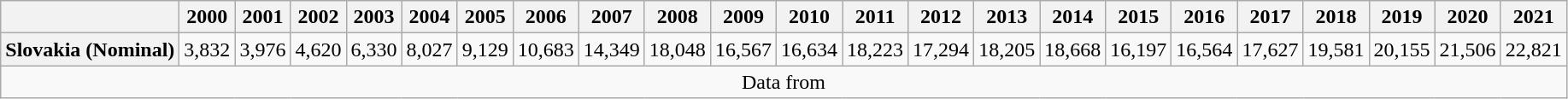<table class="wikitable">
<tr>
<th></th>
<th>2000</th>
<th>2001</th>
<th>2002</th>
<th>2003</th>
<th>2004</th>
<th>2005</th>
<th>2006</th>
<th>2007</th>
<th>2008</th>
<th>2009</th>
<th>2010</th>
<th>2011</th>
<th>2012</th>
<th>2013</th>
<th>2014</th>
<th>2015</th>
<th>2016</th>
<th>2017</th>
<th>2018</th>
<th>2019</th>
<th>2020</th>
<th>2021</th>
</tr>
<tr>
<th>Slovakia (Nominal)</th>
<td>3,832 <br></td>
<td>3,976 <br></td>
<td>4,620 <br></td>
<td>6,330 <br></td>
<td>8,027 <br></td>
<td>9,129 <br></td>
<td>10,683 <br></td>
<td>14,349 <br></td>
<td>18,048 <br></td>
<td>16,567 <br></td>
<td>16,634 <br></td>
<td>18,223 <br></td>
<td>17,294 <br></td>
<td>18,205 <br></td>
<td>18,668 <br></td>
<td>16,197 <br></td>
<td>16,564 <br></td>
<td>17,627 <br></td>
<td>19,581 <br></td>
<td>20,155 <br></td>
<td>21,506 <br></td>
<td>22,821 <br></td>
</tr>
<tr>
<td colspan="23" align="center">Data from </td>
</tr>
</table>
